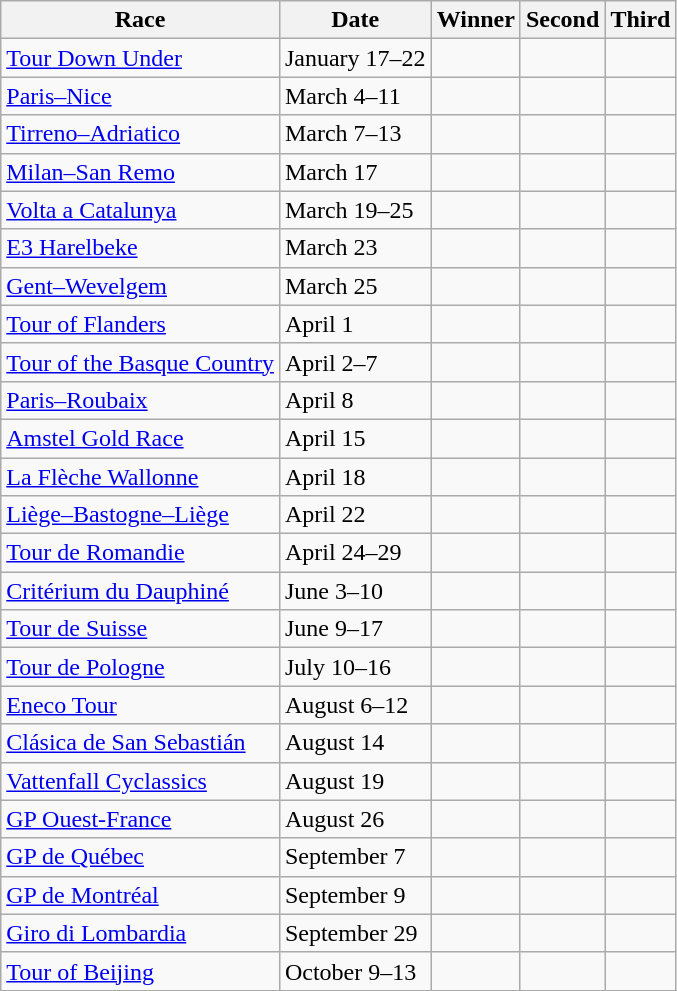<table class="wikitable">
<tr>
<th>Race</th>
<th>Date</th>
<th>Winner</th>
<th>Second</th>
<th>Third</th>
</tr>
<tr>
<td> <a href='#'>Tour Down Under</a></td>
<td>January 17–22</td>
<td></td>
<td></td>
<td></td>
</tr>
<tr>
<td> <a href='#'>Paris–Nice</a></td>
<td>March 4–11</td>
<td></td>
<td></td>
<td></td>
</tr>
<tr>
<td> <a href='#'>Tirreno–Adriatico</a></td>
<td>March 7–13</td>
<td></td>
<td></td>
<td></td>
</tr>
<tr>
<td> <a href='#'>Milan–San Remo</a></td>
<td>March 17</td>
<td></td>
<td></td>
<td></td>
</tr>
<tr>
<td> <a href='#'>Volta a Catalunya</a></td>
<td>March 19–25</td>
<td></td>
<td></td>
<td></td>
</tr>
<tr>
<td> <a href='#'>E3 Harelbeke</a></td>
<td>March 23</td>
<td></td>
<td></td>
<td></td>
</tr>
<tr>
<td> <a href='#'>Gent–Wevelgem</a></td>
<td>March 25</td>
<td></td>
<td></td>
<td></td>
</tr>
<tr>
<td> <a href='#'>Tour of Flanders</a></td>
<td>April 1</td>
<td></td>
<td></td>
<td></td>
</tr>
<tr>
<td> <a href='#'>Tour of the Basque Country</a></td>
<td>April 2–7</td>
<td></td>
<td></td>
<td></td>
</tr>
<tr>
<td> <a href='#'>Paris–Roubaix</a></td>
<td>April 8</td>
<td></td>
<td></td>
<td></td>
</tr>
<tr>
<td> <a href='#'>Amstel Gold Race</a></td>
<td>April 15</td>
<td></td>
<td></td>
<td></td>
</tr>
<tr>
<td> <a href='#'>La Flèche Wallonne</a></td>
<td>April 18</td>
<td></td>
<td></td>
<td></td>
</tr>
<tr>
<td> <a href='#'>Liège–Bastogne–Liège</a></td>
<td>April 22</td>
<td></td>
<td></td>
<td></td>
</tr>
<tr>
<td> <a href='#'>Tour de Romandie</a></td>
<td>April 24–29</td>
<td></td>
<td></td>
<td></td>
</tr>
<tr>
<td> <a href='#'>Critérium du Dauphiné</a></td>
<td>June 3–10</td>
<td></td>
<td></td>
<td></td>
</tr>
<tr>
<td> <a href='#'>Tour de Suisse</a></td>
<td>June 9–17</td>
<td></td>
<td></td>
<td></td>
</tr>
<tr>
<td> <a href='#'>Tour de Pologne</a></td>
<td>July 10–16</td>
<td></td>
<td></td>
<td></td>
</tr>
<tr>
<td> <a href='#'>Eneco Tour</a></td>
<td>August 6–12</td>
<td></td>
<td></td>
<td></td>
</tr>
<tr>
<td> <a href='#'>Clásica de San Sebastián</a></td>
<td>August 14</td>
<td></td>
<td></td>
<td></td>
</tr>
<tr>
<td> <a href='#'>Vattenfall Cyclassics</a></td>
<td>August 19</td>
<td></td>
<td></td>
<td></td>
</tr>
<tr>
<td> <a href='#'>GP Ouest-France</a></td>
<td>August 26</td>
<td></td>
<td></td>
<td></td>
</tr>
<tr>
<td> <a href='#'>GP de Québec</a></td>
<td>September 7</td>
<td></td>
<td></td>
<td></td>
</tr>
<tr>
<td> <a href='#'>GP de Montréal</a></td>
<td>September 9</td>
<td></td>
<td></td>
<td></td>
</tr>
<tr>
<td> <a href='#'>Giro di Lombardia</a></td>
<td>September 29</td>
<td></td>
<td></td>
<td></td>
</tr>
<tr>
<td> <a href='#'>Tour of Beijing</a></td>
<td>October 9–13</td>
<td></td>
<td></td>
<td></td>
</tr>
</table>
